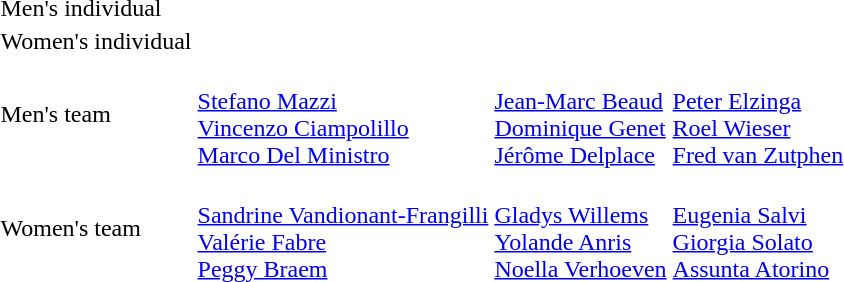<table>
<tr>
<td>Men's individual</td>
<td></td>
<td></td>
<td></td>
</tr>
<tr>
<td>Women's individual</td>
<td></td>
<td></td>
<td></td>
</tr>
<tr>
<td>Men's team</td>
<td><br><a href='#'>Stefano Mazzi</a><br><a href='#'>Vincenzo Ciampolillo</a><br><a href='#'>Marco Del Ministro</a></td>
<td><br><a href='#'>Jean-Marc Beaud</a><br><a href='#'>Dominique Genet</a><br><a href='#'>Jérôme Delplace</a></td>
<td><br><a href='#'>Peter Elzinga</a><br><a href='#'>Roel Wieser</a><br><a href='#'>Fred van Zutphen</a></td>
</tr>
<tr>
<td>Women's team</td>
<td><br><a href='#'>Sandrine Vandionant-Frangilli</a><br><a href='#'>Valérie Fabre</a><br><a href='#'>Peggy Braem</a></td>
<td><br><a href='#'>Gladys Willems</a><br><a href='#'>Yolande Anris</a><br><a href='#'>Noella Verhoeven</a></td>
<td><br><a href='#'>Eugenia Salvi</a><br><a href='#'>Giorgia Solato</a><br><a href='#'>Assunta Atorino</a></td>
</tr>
</table>
